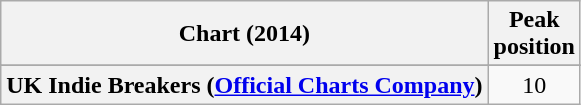<table class="wikitable sortable plainrowheaders">
<tr>
<th>Chart (2014)</th>
<th>Peak<br>position</th>
</tr>
<tr>
</tr>
<tr>
<th scope="row">UK Indie Breakers (<a href='#'>Official Charts Company</a>)</th>
<td style="text-align:center;">10</td>
</tr>
</table>
